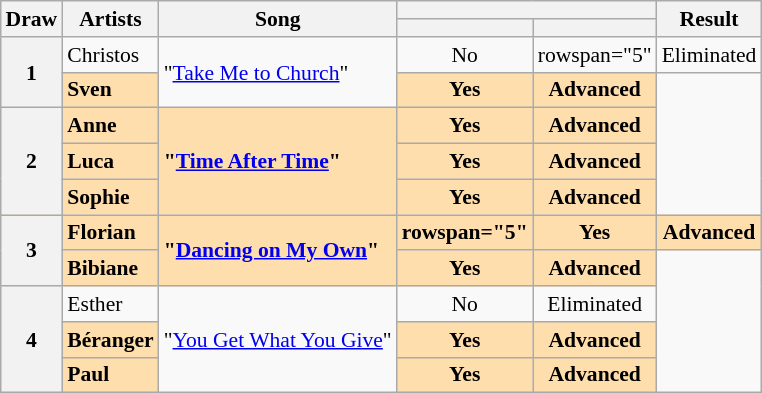<table class="wikitable sortable plainrowheaders" style="margin: 1em auto 1em; font-size:90%; text-align:center;">
<tr>
<th rowspan="2">Draw</th>
<th rowspan="2">Artists</th>
<th rowspan="2">Song</th>
<th colspan="2"></th>
<th rowspan="2">Result</th>
</tr>
<tr>
<th></th>
<th></th>
</tr>
<tr>
<th scope="row" style="text-align:center" rowspan="2">1</th>
<td align="left">Christos</td>
<td align="left" rowspan="2">"<a href='#'>Take Me to Church</a>"</td>
<td>No</td>
<td>rowspan="5" </td>
<td>Eliminated</td>
</tr>
<tr style="font-weight:bold; background:navajowhite;">
<td align="left">Sven</td>
<td>Yes</td>
<td>Advanced</td>
</tr>
<tr style="font-weight:bold; background:navajowhite;">
<th scope="row" style="text-align:center" rowspan="3">2</th>
<td align="left">Anne</td>
<td align="left" rowspan="3">"<a href='#'>Time After Time</a>"</td>
<td>Yes</td>
<td>Advanced</td>
</tr>
<tr style="font-weight:bold; background:navajowhite;">
<td align="left">Luca</td>
<td>Yes</td>
<td>Advanced</td>
</tr>
<tr style="font-weight:bold; background:navajowhite;">
<td align="left">Sophie</td>
<td>Yes</td>
<td>Advanced</td>
</tr>
<tr style="font-weight:bold; background:navajowhite;">
<th scope="row" style="text-align:center" rowspan="2">3</th>
<td align="left">Florian</td>
<td align="left" rowspan="2">"<a href='#'>Dancing on My Own</a>"</td>
<td>rowspan="5" </td>
<td>Yes</td>
<td>Advanced</td>
</tr>
<tr style="font-weight:bold; background:navajowhite;">
<td align="left">Bibiane</td>
<td>Yes</td>
<td>Advanced</td>
</tr>
<tr>
<th scope="row" style="text-align:center" rowspan="3">4</th>
<td align="left">Esther</td>
<td align="left" rowspan="3">"<a href='#'>You Get What You Give</a>"</td>
<td>No</td>
<td>Eliminated</td>
</tr>
<tr style="font-weight:bold; background:navajowhite;">
<td align="left">Béranger</td>
<td>Yes</td>
<td>Advanced</td>
</tr>
<tr style="font-weight:bold; background:navajowhite;">
<td align="left">Paul</td>
<td>Yes</td>
<td>Advanced</td>
</tr>
</table>
